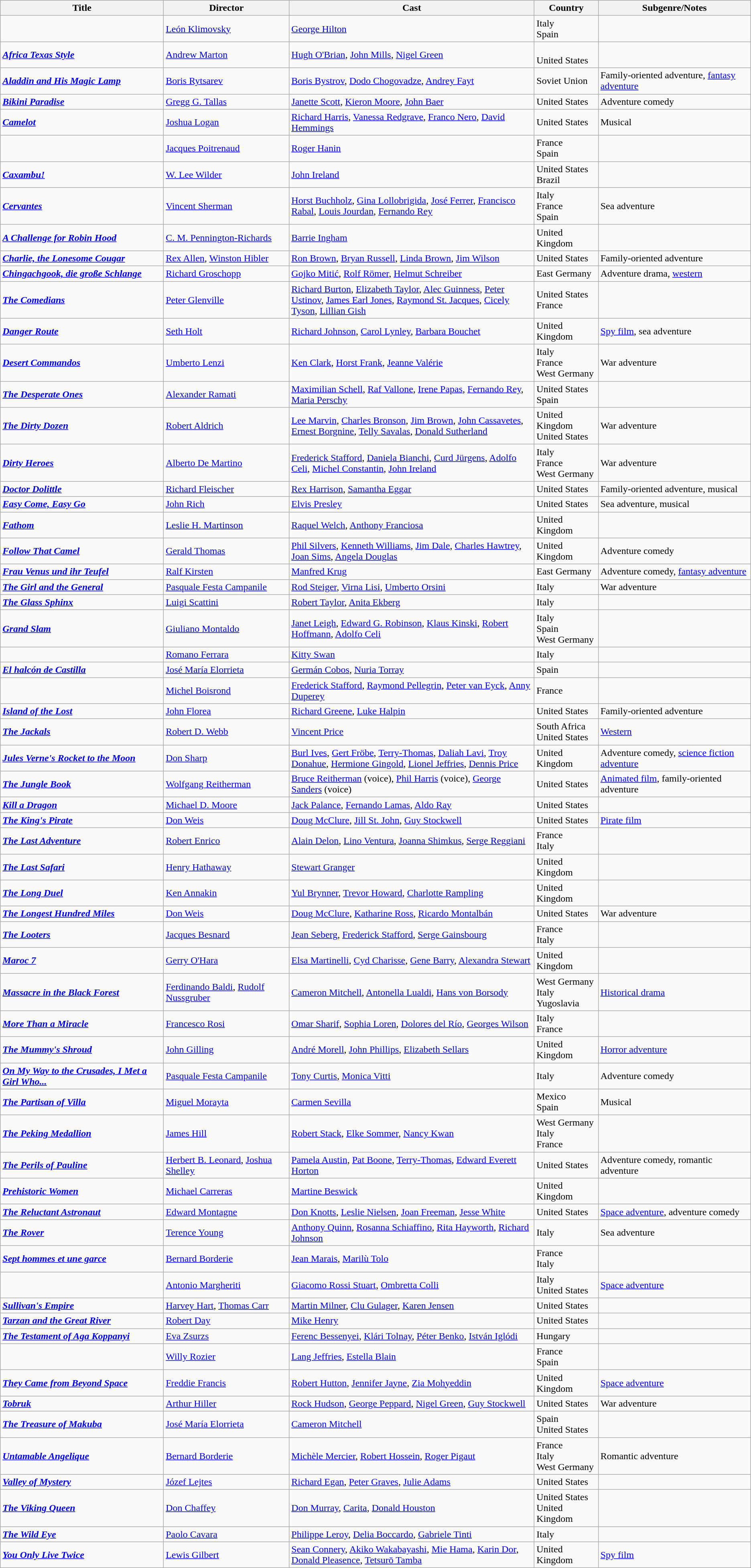<table class="wikitable">
<tr>
<th>Title</th>
<th>Director</th>
<th style="width: 400px;">Cast</th>
<th>Country</th>
<th>Subgenre/Notes</th>
</tr>
<tr>
<td><strong><em></em></strong></td>
<td><a href='#'>León Klimovsky</a></td>
<td><a href='#'>George Hilton</a></td>
<td>Italy<br>Spain</td>
<td></td>
</tr>
<tr>
<td><strong><em><a href='#'>Africa Texas Style</a></em></strong></td>
<td><a href='#'>Andrew Marton</a></td>
<td><a href='#'>Hugh O'Brian</a>, <a href='#'>John Mills</a>, <a href='#'>Nigel Green</a></td>
<td><br>United States</td>
<td></td>
</tr>
<tr>
<td><strong><em><a href='#'>Aladdin and His Magic Lamp</a></em></strong></td>
<td><a href='#'>Boris Rytsarev</a></td>
<td><a href='#'>Boris Bystrov</a>, <a href='#'>Dodo Chogovadze</a>, <a href='#'>Andrey Fayt</a></td>
<td>Soviet Union</td>
<td>Family-oriented adventure, <a href='#'>fantasy adventure</a></td>
</tr>
<tr>
<td><strong><em><a href='#'>Bikini Paradise</a></em></strong></td>
<td><a href='#'>Gregg G. Tallas</a></td>
<td><a href='#'>Janette Scott</a>, <a href='#'>Kieron Moore</a>, <a href='#'>John Baer</a></td>
<td>United States</td>
<td>Adventure comedy</td>
</tr>
<tr>
<td><strong><em><a href='#'>Camelot</a></em></strong></td>
<td><a href='#'>Joshua Logan</a></td>
<td><a href='#'>Richard Harris</a>, <a href='#'>Vanessa Redgrave</a>, <a href='#'>Franco Nero</a>, <a href='#'>David Hemmings</a></td>
<td>United States</td>
<td>Musical</td>
</tr>
<tr>
<td><strong><em></em></strong></td>
<td><a href='#'>Jacques Poitrenaud</a></td>
<td><a href='#'>Roger Hanin</a></td>
<td>France<br>Spain</td>
<td></td>
</tr>
<tr>
<td><strong><em><a href='#'>Caxambu!</a></em></strong></td>
<td><a href='#'>W. Lee Wilder</a></td>
<td><a href='#'>John Ireland</a></td>
<td>United States<br>Brazil</td>
<td></td>
</tr>
<tr>
<td><strong><em><a href='#'>Cervantes</a></em></strong></td>
<td><a href='#'>Vincent Sherman</a></td>
<td><a href='#'>Horst Buchholz</a>, <a href='#'>Gina Lollobrigida</a>, <a href='#'>José Ferrer</a>, <a href='#'>Francisco Rabal</a>, <a href='#'>Louis Jourdan</a>, <a href='#'>Fernando Rey</a></td>
<td>Italy<br>France<br>Spain</td>
<td>Sea adventure</td>
</tr>
<tr>
<td><strong><em><a href='#'>A Challenge for Robin Hood</a></em></strong></td>
<td><a href='#'>C. M. Pennington-Richards</a></td>
<td><a href='#'>Barrie Ingham</a></td>
<td>United Kingdom</td>
<td></td>
</tr>
<tr>
<td><strong><em><a href='#'>Charlie, the Lonesome Cougar</a></em></strong></td>
<td><a href='#'>Rex Allen</a>, <a href='#'>Winston Hibler</a></td>
<td><a href='#'>Ron Brown</a>, <a href='#'>Bryan Russell</a>, <a href='#'>Linda Brown</a>, <a href='#'>Jim Wilson</a></td>
<td>United States</td>
<td>Family-oriented adventure</td>
</tr>
<tr>
<td><strong><em><a href='#'>Chingachgook, die große Schlange</a></em></strong></td>
<td><a href='#'>Richard Groschopp</a></td>
<td><a href='#'>Gojko Mitić</a>, <a href='#'>Rolf Römer</a>, <a href='#'>Helmut Schreiber</a></td>
<td>East Germany</td>
<td>Adventure drama, <a href='#'>western</a></td>
</tr>
<tr>
<td><strong><em><a href='#'>The Comedians</a></em></strong></td>
<td><a href='#'>Peter Glenville</a></td>
<td><a href='#'>Richard Burton</a>, <a href='#'>Elizabeth Taylor</a>, <a href='#'>Alec Guinness</a>, <a href='#'>Peter Ustinov</a>, <a href='#'>James Earl Jones</a>, <a href='#'>Raymond St. Jacques</a>, <a href='#'>Cicely Tyson</a>, <a href='#'>Lillian Gish</a></td>
<td>United States<br>France</td>
<td></td>
</tr>
<tr>
<td><strong><em><a href='#'>Danger Route</a></em></strong></td>
<td><a href='#'>Seth Holt</a></td>
<td><a href='#'>Richard Johnson</a>, <a href='#'>Carol Lynley</a>, <a href='#'>Barbara Bouchet</a></td>
<td>United Kingdom</td>
<td><a href='#'>Spy film</a>, sea adventure</td>
</tr>
<tr>
<td><strong><em><a href='#'>Desert Commandos</a></em></strong></td>
<td><a href='#'>Umberto Lenzi</a></td>
<td><a href='#'>Ken Clark</a>, <a href='#'>Horst Frank</a>, <a href='#'>Jeanne Valérie</a></td>
<td>Italy<br>France<br>West Germany</td>
<td>War adventure</td>
</tr>
<tr>
<td><strong><em><a href='#'>The Desperate Ones</a></em></strong></td>
<td><a href='#'>Alexander Ramati</a></td>
<td><a href='#'>Maximilian Schell</a>, <a href='#'>Raf Vallone</a>, <a href='#'>Irene Papas</a>, <a href='#'>Fernando Rey</a>, <a href='#'>Maria Perschy</a></td>
<td>United States<br>Spain</td>
<td></td>
</tr>
<tr>
<td><strong><em><a href='#'>The Dirty Dozen</a></em></strong></td>
<td><a href='#'>Robert Aldrich</a></td>
<td><a href='#'>Lee Marvin</a>, <a href='#'>Charles Bronson</a>, <a href='#'>Jim Brown</a>, <a href='#'>John Cassavetes</a>, <a href='#'>Ernest Borgnine</a>, <a href='#'>Telly Savalas</a>, <a href='#'>Donald Sutherland</a></td>
<td>United Kingdom<br>United States</td>
<td>War adventure</td>
</tr>
<tr>
<td><strong><em><a href='#'>Dirty Heroes</a></em></strong></td>
<td><a href='#'>Alberto De Martino</a></td>
<td><a href='#'>Frederick Stafford</a>, <a href='#'>Daniela Bianchi</a>, <a href='#'>Curd Jürgens</a>, <a href='#'>Adolfo Celi</a>, <a href='#'>Michel Constantin</a>, <a href='#'>John Ireland</a></td>
<td>Italy<br>France<br>West Germany</td>
<td>War adventure</td>
</tr>
<tr>
<td><strong><em><a href='#'>Doctor Dolittle</a></em></strong></td>
<td><a href='#'>Richard Fleischer</a></td>
<td><a href='#'>Rex Harrison</a>, <a href='#'>Samantha Eggar</a></td>
<td>United States</td>
<td>Family-oriented adventure, musical</td>
</tr>
<tr>
<td><strong><em><a href='#'>Easy Come, Easy Go</a></em></strong></td>
<td><a href='#'>John Rich</a></td>
<td><a href='#'>Elvis Presley</a></td>
<td>United States</td>
<td>Sea adventure, musical</td>
</tr>
<tr>
<td><strong><em><a href='#'>Fathom</a></em></strong></td>
<td><a href='#'>Leslie H. Martinson</a></td>
<td><a href='#'>Raquel Welch</a>, <a href='#'>Anthony Franciosa</a></td>
<td>United Kingdom</td>
<td></td>
</tr>
<tr>
<td><strong><em><a href='#'>Follow That Camel</a></em></strong></td>
<td><a href='#'>Gerald Thomas</a></td>
<td><a href='#'>Phil Silvers</a>, <a href='#'>Kenneth Williams</a>, <a href='#'>Jim Dale</a>, <a href='#'>Charles Hawtrey</a>, <a href='#'>Joan Sims</a>, <a href='#'>Angela Douglas</a></td>
<td>United Kingdom</td>
<td>Adventure comedy</td>
</tr>
<tr>
<td><strong><em><a href='#'>Frau Venus und ihr Teufel</a></em></strong></td>
<td><a href='#'>Ralf Kirsten</a></td>
<td><a href='#'>Manfred Krug</a></td>
<td>East Germany</td>
<td>Adventure comedy, <a href='#'>fantasy adventure</a></td>
</tr>
<tr>
<td><strong><em><a href='#'>The Girl and the General</a></em></strong></td>
<td><a href='#'>Pasquale Festa Campanile</a></td>
<td><a href='#'>Rod Steiger</a>, <a href='#'>Virna Lisi</a>, <a href='#'>Umberto Orsini</a></td>
<td>Italy</td>
<td>War adventure</td>
</tr>
<tr>
<td><strong><em><a href='#'>The Glass Sphinx</a></em></strong></td>
<td><a href='#'>Luigi Scattini</a></td>
<td><a href='#'>Robert Taylor</a>, <a href='#'>Anita Ekberg</a></td>
<td>Italy</td>
<td></td>
</tr>
<tr>
<td><strong><em><a href='#'>Grand Slam</a></em></strong></td>
<td><a href='#'>Giuliano Montaldo</a></td>
<td><a href='#'>Janet Leigh</a>, <a href='#'>Edward G. Robinson</a>, <a href='#'>Klaus Kinski</a>, <a href='#'>Robert Hoffmann</a>, <a href='#'>Adolfo Celi</a></td>
<td>Italy<br>Spain<br>West Germany</td>
<td></td>
</tr>
<tr>
<td><strong><em></em></strong></td>
<td><a href='#'>Romano Ferrara</a></td>
<td><a href='#'>Kitty Swan</a></td>
<td>Italy</td>
<td></td>
</tr>
<tr>
<td><strong><em><a href='#'>El halcón de Castilla</a></em></strong></td>
<td><a href='#'>José María Elorrieta</a></td>
<td><a href='#'>Germán Cobos</a>, <a href='#'>Nuria Torray</a></td>
<td>Spain</td>
<td></td>
</tr>
<tr>
<td><strong><em></em></strong></td>
<td><a href='#'>Michel Boisrond</a></td>
<td><a href='#'>Frederick Stafford</a>, <a href='#'>Raymond Pellegrin</a>, <a href='#'>Peter van Eyck</a>, <a href='#'>Anny Duperey</a></td>
<td>France</td>
<td></td>
</tr>
<tr>
<td><strong><em><a href='#'>Island of the Lost</a></em></strong></td>
<td><a href='#'>John Florea</a></td>
<td><a href='#'>Richard Greene</a>, <a href='#'>Luke Halpin</a></td>
<td>United States</td>
<td>Family-oriented adventure</td>
</tr>
<tr>
<td><strong><em><a href='#'>The Jackals</a></em></strong></td>
<td><a href='#'>Robert D. Webb</a></td>
<td><a href='#'>Vincent Price</a></td>
<td>South Africa<br>United States</td>
<td><a href='#'>Western</a></td>
</tr>
<tr>
<td><strong><em><a href='#'>Jules Verne's Rocket to the Moon</a></em></strong></td>
<td><a href='#'>Don Sharp</a></td>
<td><a href='#'>Burl Ives</a>, <a href='#'>Gert Fröbe</a>, <a href='#'>Terry-Thomas</a>, <a href='#'>Daliah Lavi</a>, <a href='#'>Troy Donahue</a>, <a href='#'>Hermione Gingold</a>, <a href='#'>Lionel Jeffries</a>, <a href='#'>Dennis Price</a></td>
<td>United Kingdom</td>
<td>Adventure comedy, <a href='#'>science fiction adventure</a></td>
</tr>
<tr>
<td><strong><em><a href='#'>The Jungle Book</a></em></strong></td>
<td><a href='#'>Wolfgang Reitherman</a></td>
<td><a href='#'>Bruce Reitherman</a> (voice), <a href='#'>Phil Harris</a> (voice), <a href='#'>George Sanders</a> (voice)</td>
<td>United States</td>
<td><a href='#'>Animated film</a>, family-oriented adventure</td>
</tr>
<tr>
<td><strong><em><a href='#'>Kill a Dragon</a></em></strong></td>
<td><a href='#'>Michael D. Moore</a></td>
<td><a href='#'>Jack Palance</a>, <a href='#'>Fernando Lamas</a>, <a href='#'>Aldo Ray</a></td>
<td>United States</td>
<td></td>
</tr>
<tr>
<td><strong><em><a href='#'>The King's Pirate</a></em></strong></td>
<td><a href='#'>Don Weis</a></td>
<td><a href='#'>Doug McClure</a>, <a href='#'>Jill St. John</a>, <a href='#'>Guy Stockwell</a></td>
<td>United States</td>
<td><a href='#'>Pirate film</a></td>
</tr>
<tr>
<td><strong><em><a href='#'>The Last Adventure</a></em></strong></td>
<td><a href='#'>Robert Enrico</a></td>
<td><a href='#'>Alain Delon</a>, <a href='#'>Lino Ventura</a>, <a href='#'>Joanna Shimkus</a>, <a href='#'>Serge Reggiani</a></td>
<td>France<br>Italy</td>
<td></td>
</tr>
<tr>
<td><strong><em><a href='#'>The Last Safari</a></em></strong></td>
<td><a href='#'>Henry Hathaway</a></td>
<td><a href='#'>Stewart Granger</a></td>
<td>United Kingdom</td>
<td></td>
</tr>
<tr>
<td><strong><em><a href='#'>The Long Duel</a></em></strong></td>
<td><a href='#'>Ken Annakin</a></td>
<td><a href='#'>Yul Brynner</a>, <a href='#'>Trevor Howard</a>, <a href='#'>Charlotte Rampling</a></td>
<td>United Kingdom</td>
<td></td>
</tr>
<tr>
<td><strong><em><a href='#'>The Longest Hundred Miles</a></em></strong></td>
<td><a href='#'>Don Weis</a></td>
<td><a href='#'>Doug McClure</a>, <a href='#'>Katharine Ross</a>, <a href='#'>Ricardo Montalbán</a></td>
<td>United States</td>
<td>War adventure</td>
</tr>
<tr>
<td><strong><em><a href='#'>The Looters</a></em></strong></td>
<td><a href='#'>Jacques Besnard</a></td>
<td><a href='#'>Jean Seberg</a>, <a href='#'>Frederick Stafford</a>, <a href='#'>Serge Gainsbourg</a></td>
<td>France<br>Italy</td>
<td></td>
</tr>
<tr>
<td><strong><em><a href='#'>Maroc 7</a></em></strong></td>
<td><a href='#'>Gerry O'Hara</a></td>
<td><a href='#'>Elsa Martinelli</a>, <a href='#'>Cyd Charisse</a>, <a href='#'>Gene Barry</a>, <a href='#'>Alexandra Stewart</a></td>
<td>United Kingdom</td>
<td></td>
</tr>
<tr>
<td><strong><em><a href='#'>Massacre in the Black Forest</a></em></strong></td>
<td><a href='#'>Ferdinando Baldi</a>, <a href='#'>Rudolf Nussgruber</a></td>
<td><a href='#'>Cameron Mitchell</a>, <a href='#'>Antonella Lualdi</a>, <a href='#'>Hans von Borsody</a></td>
<td>West Germany<br>Italy<br>Yugoslavia</td>
<td><a href='#'>Historical drama</a></td>
</tr>
<tr>
<td><strong><em><a href='#'>More Than a Miracle</a></em></strong></td>
<td><a href='#'>Francesco Rosi</a></td>
<td><a href='#'>Omar Sharif</a>, <a href='#'>Sophia Loren</a>, <a href='#'>Dolores del Río</a>, <a href='#'>Georges Wilson</a></td>
<td>Italy<br>France</td>
<td></td>
</tr>
<tr>
<td><strong><em><a href='#'>The Mummy's Shroud</a></em></strong></td>
<td><a href='#'>John Gilling</a></td>
<td><a href='#'>André Morell</a>, <a href='#'>John Phillips</a>, <a href='#'>Elizabeth Sellars</a></td>
<td>United Kingdom</td>
<td><a href='#'>Horror adventure</a></td>
</tr>
<tr>
<td><strong><em><a href='#'>On My Way to the Crusades, I Met a Girl Who...</a></em></strong></td>
<td><a href='#'>Pasquale Festa Campanile</a></td>
<td><a href='#'>Tony Curtis</a>, <a href='#'>Monica Vitti</a></td>
<td>Italy</td>
<td>Adventure comedy</td>
</tr>
<tr>
<td><strong><em><a href='#'>The Partisan of Villa</a></em></strong></td>
<td><a href='#'>Miguel Morayta</a></td>
<td><a href='#'>Carmen Sevilla</a></td>
<td>Mexico<br>Spain</td>
<td>Musical</td>
</tr>
<tr>
<td><strong><em><a href='#'>The Peking Medallion</a></em></strong></td>
<td><a href='#'>James Hill</a></td>
<td><a href='#'>Robert Stack</a>, <a href='#'>Elke Sommer</a>, <a href='#'>Nancy Kwan</a></td>
<td>West Germany<br>Italy<br>France</td>
<td></td>
</tr>
<tr>
<td><strong><em><a href='#'>The Perils of Pauline</a></em></strong></td>
<td><a href='#'>Herbert B. Leonard</a>, <a href='#'>Joshua Shelley</a></td>
<td><a href='#'>Pamela Austin</a>, <a href='#'>Pat Boone</a>, <a href='#'>Terry-Thomas</a>, <a href='#'>Edward Everett Horton</a></td>
<td>United States</td>
<td>Adventure comedy, romantic adventure</td>
</tr>
<tr>
<td><strong><em><a href='#'>Prehistoric Women</a></em></strong></td>
<td><a href='#'>Michael Carreras</a></td>
<td><a href='#'>Martine Beswick</a></td>
<td>United Kingdom</td>
<td></td>
</tr>
<tr>
<td><strong><em><a href='#'>The Reluctant Astronaut</a></em></strong></td>
<td><a href='#'>Edward Montagne</a></td>
<td><a href='#'>Don Knotts</a>, <a href='#'>Leslie Nielsen</a>, <a href='#'>Joan Freeman</a>, <a href='#'>Jesse White</a></td>
<td>United States</td>
<td><a href='#'>Space adventure</a>, adventure comedy</td>
</tr>
<tr>
<td><strong><em><a href='#'>The Rover</a></em></strong></td>
<td><a href='#'>Terence Young</a></td>
<td><a href='#'>Anthony Quinn</a>, <a href='#'>Rosanna Schiaffino</a>, <a href='#'>Rita Hayworth</a>, <a href='#'>Richard Johnson</a></td>
<td>Italy</td>
<td>Sea adventure</td>
</tr>
<tr>
<td><strong><em><a href='#'>Sept hommes et une garce</a></em></strong></td>
<td><a href='#'>Bernard Borderie</a></td>
<td><a href='#'>Jean Marais</a>, <a href='#'>Marilù Tolo</a></td>
<td>France<br>Italy</td>
<td></td>
</tr>
<tr>
<td><strong><em></em></strong></td>
<td><a href='#'>Antonio Margheriti</a></td>
<td><a href='#'>Giacomo Rossi Stuart</a>, <a href='#'>Ombretta Colli</a></td>
<td>Italy<br>United States</td>
<td><a href='#'>Space adventure</a></td>
</tr>
<tr>
<td><strong><em><a href='#'>Sullivan's Empire</a></em></strong></td>
<td><a href='#'>Harvey Hart</a>, <a href='#'>Thomas Carr</a></td>
<td><a href='#'>Martin Milner</a>, <a href='#'>Clu Gulager</a>, <a href='#'>Karen Jensen</a></td>
<td>United States</td>
<td></td>
</tr>
<tr>
<td><strong><em><a href='#'>Tarzan and the Great River</a></em></strong></td>
<td><a href='#'>Robert Day</a></td>
<td><a href='#'>Mike Henry</a></td>
<td>United States</td>
<td></td>
</tr>
<tr>
<td><strong><em><a href='#'>The Testament of Aga Koppanyi</a></em></strong></td>
<td><a href='#'>Eva Zsurzs</a></td>
<td><a href='#'>Ferenc Bessenyei</a>, <a href='#'>Klári Tolnay</a>, <a href='#'>Péter Benko</a>, <a href='#'>István Iglódi</a></td>
<td>Hungary</td>
<td></td>
</tr>
<tr>
<td><strong><em></em></strong></td>
<td><a href='#'>Willy Rozier</a></td>
<td><a href='#'>Lang Jeffries</a>, <a href='#'>Estella Blain</a></td>
<td>France<br>Spain</td>
<td></td>
</tr>
<tr>
<td><strong><em><a href='#'>They Came from Beyond Space</a></em></strong></td>
<td><a href='#'>Freddie Francis</a></td>
<td><a href='#'>Robert Hutton</a>, <a href='#'>Jennifer Jayne</a>, <a href='#'>Zia Mohyeddin</a></td>
<td>United Kingdom</td>
<td><a href='#'>Space adventure</a></td>
</tr>
<tr>
<td><strong><em><a href='#'>Tobruk</a></em></strong></td>
<td><a href='#'>Arthur Hiller</a></td>
<td><a href='#'>Rock Hudson</a>, <a href='#'>George Peppard</a>, <a href='#'>Nigel Green</a>, <a href='#'>Guy Stockwell</a></td>
<td>United States</td>
<td>War adventure</td>
</tr>
<tr>
<td><strong><em><a href='#'>The Treasure of Makuba</a></em></strong></td>
<td><a href='#'>José María Elorrieta</a></td>
<td><a href='#'>Cameron Mitchell</a></td>
<td>Spain<br>United States</td>
<td></td>
</tr>
<tr>
<td><strong><em><a href='#'>Untamable Angelique</a></em></strong></td>
<td><a href='#'>Bernard Borderie</a></td>
<td><a href='#'>Michèle Mercier</a>, <a href='#'>Robert Hossein</a>, <a href='#'>Roger Pigaut</a></td>
<td>France<br>Italy<br>West Germany</td>
<td>Romantic adventure</td>
</tr>
<tr>
<td><strong><em><a href='#'>Valley of Mystery</a></em></strong></td>
<td><a href='#'>Józef Lejtes</a></td>
<td><a href='#'>Richard Egan</a>, <a href='#'>Peter Graves</a>, <a href='#'>Julie Adams</a></td>
<td>United States</td>
<td></td>
</tr>
<tr>
<td><strong><em><a href='#'>The Viking Queen</a></em></strong></td>
<td><a href='#'>Don Chaffey</a></td>
<td><a href='#'>Don Murray</a>, <a href='#'>Carita</a>, <a href='#'>Donald Houston</a></td>
<td>United States<br>United Kingdom</td>
<td></td>
</tr>
<tr>
<td><strong><em><a href='#'>The Wild Eye</a></em></strong></td>
<td><a href='#'>Paolo Cavara</a></td>
<td><a href='#'>Philippe Leroy</a>, <a href='#'>Delia Boccardo</a>, <a href='#'>Gabriele Tinti</a></td>
<td>Italy</td>
<td></td>
</tr>
<tr>
<td><strong><em><a href='#'>You Only Live Twice</a></em></strong></td>
<td><a href='#'>Lewis Gilbert</a></td>
<td><a href='#'>Sean Connery</a>, <a href='#'>Akiko Wakabayashi</a>, <a href='#'>Mie Hama</a>, <a href='#'>Karin Dor</a>, <a href='#'>Donald Pleasence</a>, <a href='#'>Tetsurō Tamba</a></td>
<td>United Kingdom</td>
<td><a href='#'>Spy film</a></td>
</tr>
</table>
